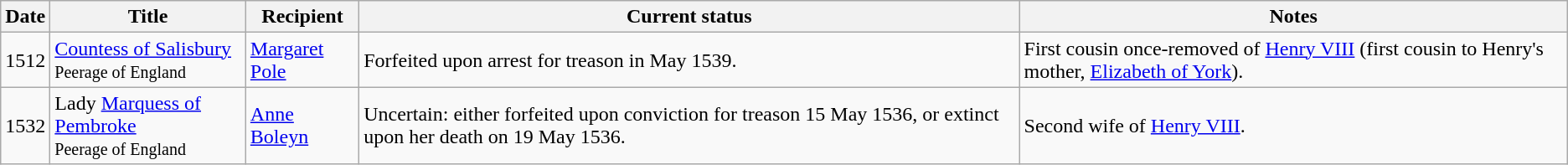<table class="wikitable">
<tr>
<th>Date</th>
<th>Title</th>
<th>Recipient</th>
<th>Current status</th>
<th>Notes</th>
</tr>
<tr>
<td>1512</td>
<td><a href='#'>Countess of Salisbury</a><br><small>Peerage of England</small></td>
<td><a href='#'>Margaret Pole</a></td>
<td>Forfeited upon arrest for treason in May 1539.</td>
<td>First cousin once-removed of <a href='#'>Henry VIII</a> (first cousin to Henry's mother, <a href='#'>Elizabeth of York</a>).</td>
</tr>
<tr>
<td>1532</td>
<td>Lady <a href='#'>Marquess of Pembroke</a><br><small>Peerage of England</small></td>
<td><a href='#'>Anne Boleyn</a></td>
<td>Uncertain: either forfeited upon conviction for treason 15 May 1536, or extinct upon her death on 19 May 1536.</td>
<td>Second wife of <a href='#'>Henry VIII</a>.</td>
</tr>
</table>
